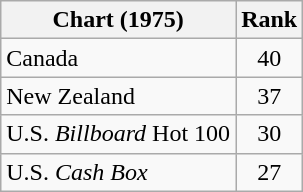<table class="wikitable sortable">
<tr>
<th>Chart (1975)</th>
<th>Rank</th>
</tr>
<tr>
<td>Canada</td>
<td style="text-align:center;">40</td>
</tr>
<tr>
<td>New Zealand</td>
<td style="text-align:center;">37</td>
</tr>
<tr>
<td>U.S. <em>Billboard</em> Hot 100</td>
<td style="text-align:center;">30</td>
</tr>
<tr>
<td>U.S. <em>Cash Box</em></td>
<td style="text-align:center;">27</td>
</tr>
</table>
